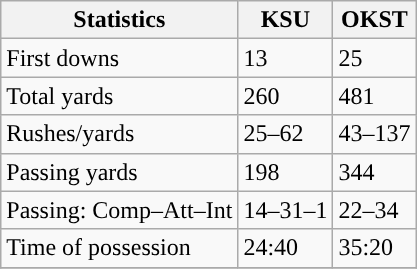<table class="wikitable" style="float: left;">
<tr>
<th>Statistics</th>
<th>KSU</th>
<th>OKST</th>
</tr>
<tr>
<td>First downs</td>
<td>13</td>
<td>25</td>
</tr>
<tr>
<td>Total yards</td>
<td>260</td>
<td>481</td>
</tr>
<tr>
<td>Rushes/yards</td>
<td>25–62</td>
<td>43–137</td>
</tr>
<tr>
<td>Passing yards</td>
<td>198</td>
<td>344</td>
</tr>
<tr>
<td>Passing: Comp–Att–Int</td>
<td>14–31–1</td>
<td>22–34</td>
</tr>
<tr>
<td>Time of possession</td>
<td>24:40</td>
<td>35:20</td>
</tr>
<tr>
</tr>
</table>
